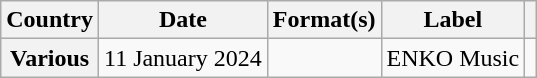<table class="wikitable plainrowheaders">
<tr>
<th scope="col">Country</th>
<th scope="col">Date</th>
<th scope="col">Format(s)</th>
<th scope="col">Label</th>
<th scope="col"></th>
</tr>
<tr>
<th scope="row">Various</th>
<td>11 January 2024</td>
<td></td>
<td>ENKO Music</td>
<td align="center"></td>
</tr>
</table>
